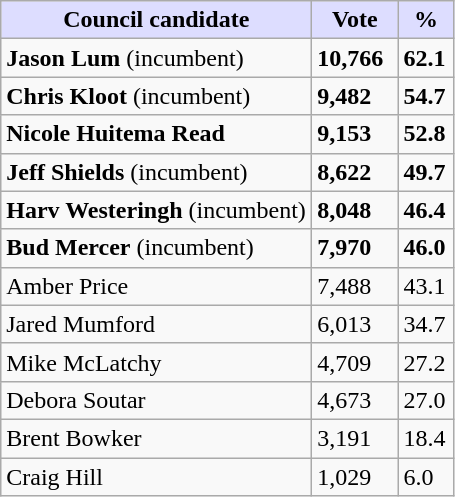<table class="wikitable">
<tr>
<th style="background:#ddf;" width="200px">Council candidate</th>
<th style="background:#ddf;" width="50px">Vote</th>
<th style="background:#ddf;" width="30px">%</th>
</tr>
<tr>
<td><strong>Jason Lum</strong> (incumbent)</td>
<td><strong>10,766</strong></td>
<td><strong>62.1</strong></td>
</tr>
<tr>
<td><strong>Chris Kloot</strong> (incumbent)</td>
<td><strong>9,482</strong></td>
<td><strong>54.7</strong></td>
</tr>
<tr>
<td><strong>Nicole Huitema Read</strong></td>
<td><strong>9,153</strong></td>
<td><strong>52.8</strong></td>
</tr>
<tr>
<td><strong>Jeff Shields</strong> (incumbent)</td>
<td><strong>8,622</strong></td>
<td><strong>49.7</strong></td>
</tr>
<tr>
<td><strong>Harv Westeringh</strong> (incumbent)</td>
<td><strong>8,048</strong></td>
<td><strong>46.4</strong></td>
</tr>
<tr>
<td><strong>Bud Mercer</strong> (incumbent)</td>
<td><strong>7,970</strong></td>
<td><strong>46.0</strong></td>
</tr>
<tr>
<td>Amber Price</td>
<td>7,488</td>
<td>43.1</td>
</tr>
<tr>
<td>Jared Mumford</td>
<td>6,013</td>
<td>34.7</td>
</tr>
<tr>
<td>Mike McLatchy</td>
<td>4,709</td>
<td>27.2</td>
</tr>
<tr>
<td>Debora Soutar</td>
<td>4,673</td>
<td>27.0</td>
</tr>
<tr>
<td>Brent Bowker</td>
<td>3,191</td>
<td>18.4</td>
</tr>
<tr>
<td>Craig Hill</td>
<td>1,029</td>
<td>6.0</td>
</tr>
</table>
